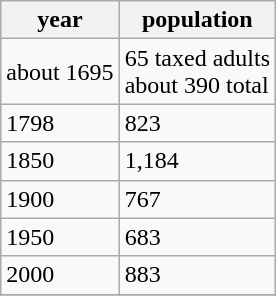<table class="wikitable">
<tr>
<th>year</th>
<th>population</th>
</tr>
<tr>
<td>about 1695</td>
<td>65 taxed adults<br>about 390 total</td>
</tr>
<tr>
<td>1798</td>
<td>823</td>
</tr>
<tr>
<td>1850</td>
<td>1,184</td>
</tr>
<tr>
<td>1900</td>
<td>767</td>
</tr>
<tr>
<td>1950</td>
<td>683</td>
</tr>
<tr>
<td>2000</td>
<td>883</td>
</tr>
<tr>
</tr>
</table>
